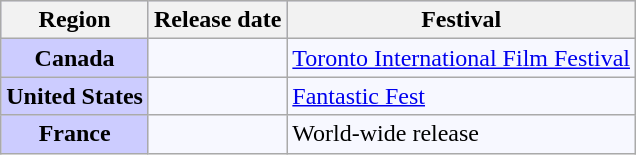<table class="wikitable sortable">
<tr style="background:#ccf;">
<th>Region</th>
<th>Release date</th>
<th>Festival</th>
</tr>
<tr>
<th style="background:#ccf;">Canada</th>
<td style="background: #f7f8ff; white-space: nowrap;"></td>
<td style="background: #f7f8ff; white-space: nowrap;"><a href='#'>Toronto International Film Festival</a></td>
</tr>
<tr>
<th style="background:#ccf;">United States</th>
<td style="background: #f7f8ff; white-space: nowrap;"></td>
<td style="background: #f7f8ff; white-space: nowrap;"><a href='#'>Fantastic Fest</a></td>
</tr>
<tr>
<th style="background:#ccf;">France</th>
<td style="background: #f7f8ff; white-space: nowrap;"></td>
<td style="background: #f7f8ff; white-space: nowrap;">World-wide release</td>
</tr>
</table>
